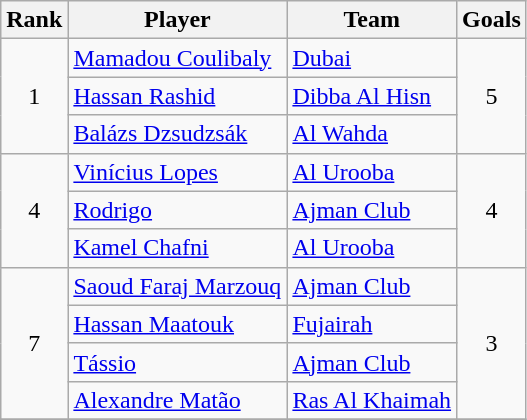<table class="wikitable" style="text-align:center">
<tr>
<th>Rank</th>
<th>Player</th>
<th>Team</th>
<th>Goals</th>
</tr>
<tr>
<td rowspan=3>1</td>
<td align=left> <a href='#'>Mamadou Coulibaly</a></td>
<td align=left><a href='#'>Dubai</a></td>
<td rowspan=3>5</td>
</tr>
<tr>
<td align=left> <a href='#'>Hassan Rashid</a></td>
<td align=left><a href='#'>Dibba Al Hisn</a></td>
</tr>
<tr>
<td align=left> <a href='#'>Balázs Dzsudzsák</a></td>
<td align=left><a href='#'>Al Wahda</a></td>
</tr>
<tr>
<td rowspan=3>4</td>
<td align=left> <a href='#'>Vinícius Lopes</a></td>
<td align=left><a href='#'>Al Urooba</a></td>
<td rowspan=3>4</td>
</tr>
<tr>
<td align=left> <a href='#'>Rodrigo</a></td>
<td align=left><a href='#'>Ajman Club</a></td>
</tr>
<tr>
<td align=left> <a href='#'>Kamel Chafni</a></td>
<td align=left><a href='#'>Al Urooba</a></td>
</tr>
<tr>
<td rowspan=4>7</td>
<td align=left> <a href='#'>Saoud Faraj Marzouq</a></td>
<td align=left><a href='#'>Ajman Club</a></td>
<td rowspan=4>3</td>
</tr>
<tr>
<td align=left> <a href='#'>Hassan Maatouk</a></td>
<td align=left><a href='#'>Fujairah</a></td>
</tr>
<tr>
<td align=left> <a href='#'>Tássio</a></td>
<td align=left><a href='#'>Ajman Club</a></td>
</tr>
<tr>
<td align=left> <a href='#'>Alexandre Matão</a></td>
<td align=left><a href='#'>Ras Al Khaimah</a></td>
</tr>
<tr>
</tr>
</table>
